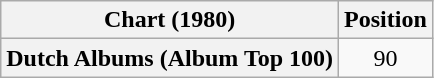<table class="wikitable plainrowheaders" style="text-align:center">
<tr>
<th scope="col">Chart (1980)</th>
<th scope="col">Position</th>
</tr>
<tr>
<th scope="row">Dutch Albums (Album Top 100)</th>
<td>90</td>
</tr>
</table>
